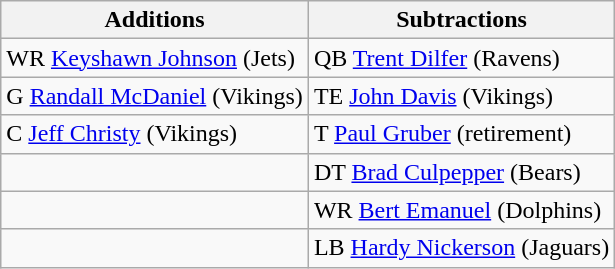<table class="wikitable">
<tr>
<th>Additions</th>
<th>Subtractions</th>
</tr>
<tr>
<td>WR <a href='#'>Keyshawn Johnson</a> (Jets)</td>
<td>QB <a href='#'>Trent Dilfer</a> (Ravens)</td>
</tr>
<tr>
<td>G <a href='#'>Randall McDaniel</a> (Vikings)</td>
<td>TE <a href='#'>John Davis</a> (Vikings)</td>
</tr>
<tr>
<td>C <a href='#'>Jeff Christy</a> (Vikings)</td>
<td>T <a href='#'>Paul Gruber</a> (retirement)</td>
</tr>
<tr>
<td></td>
<td>DT <a href='#'>Brad Culpepper</a> (Bears)</td>
</tr>
<tr>
<td></td>
<td>WR <a href='#'>Bert Emanuel</a> (Dolphins)</td>
</tr>
<tr>
<td></td>
<td>LB <a href='#'>Hardy Nickerson</a> (Jaguars)</td>
</tr>
</table>
